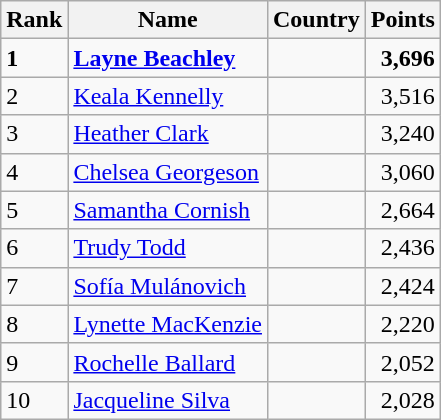<table class="wikitable">
<tr>
<th>Rank</th>
<th>Name</th>
<th>Country</th>
<th>Points</th>
</tr>
<tr>
<td><strong>1</strong></td>
<td><strong><a href='#'>Layne Beachley</a></strong></td>
<td><strong></strong></td>
<td align=right><strong>3,696</strong></td>
</tr>
<tr>
<td>2</td>
<td><a href='#'>Keala Kennelly</a></td>
<td></td>
<td align=right>3,516</td>
</tr>
<tr>
<td>3</td>
<td><a href='#'>Heather Clark</a></td>
<td></td>
<td align=right>3,240</td>
</tr>
<tr>
<td>4</td>
<td><a href='#'>Chelsea Georgeson</a></td>
<td></td>
<td align=right>3,060</td>
</tr>
<tr>
<td>5</td>
<td><a href='#'>Samantha Cornish</a></td>
<td></td>
<td align=right>2,664</td>
</tr>
<tr>
<td>6</td>
<td><a href='#'>Trudy Todd</a></td>
<td></td>
<td align=right>2,436</td>
</tr>
<tr>
<td>7</td>
<td><a href='#'>Sofía Mulánovich</a></td>
<td></td>
<td align=right>2,424</td>
</tr>
<tr>
<td>8</td>
<td><a href='#'>Lynette MacKenzie</a></td>
<td></td>
<td align=right>2,220</td>
</tr>
<tr>
<td>9</td>
<td><a href='#'>Rochelle Ballard</a></td>
<td></td>
<td align=right>2,052</td>
</tr>
<tr>
<td>10</td>
<td><a href='#'>Jacqueline Silva</a></td>
<td></td>
<td align=right>2,028</td>
</tr>
</table>
